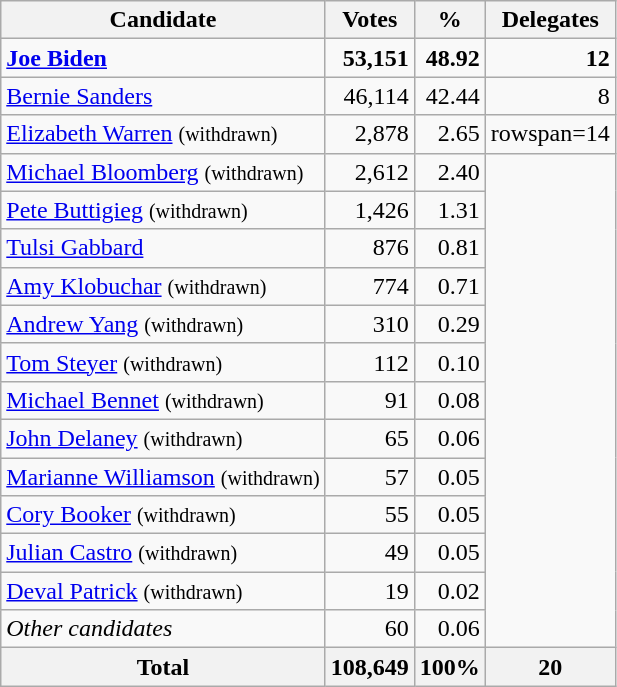<table class="wikitable sortable" style="text-align:right;">
<tr>
<th>Candidate</th>
<th>Votes</th>
<th>%</th>
<th>Delegates</th>
</tr>
<tr>
<td style="text-align:left;" data-sort-value="Biden, Joe"><strong><a href='#'>Joe Biden</a></strong></td>
<td><strong>53,151</strong></td>
<td><strong>48.92</strong></td>
<td><strong>12</strong></td>
</tr>
<tr>
<td style="text-align:left;" data-sort-value="Sanders, Bernie"><a href='#'>Bernie Sanders</a></td>
<td>46,114</td>
<td>42.44</td>
<td>8</td>
</tr>
<tr>
<td style="text-align:left;" data-sort-value="Warren, Elizabeth"><a href='#'>Elizabeth Warren</a> <small>(withdrawn)</small></td>
<td>2,878</td>
<td>2.65</td>
<td>rowspan=14 </td>
</tr>
<tr>
<td style="text-align:left;" data-sort-value="Bloomberg, Michael"><a href='#'>Michael Bloomberg</a> <small>(withdrawn)</small></td>
<td>2,612</td>
<td>2.40</td>
</tr>
<tr>
<td style="text-align:left;" data-sort-value="Buttigieg, Pete"><a href='#'>Pete Buttigieg</a> <small>(withdrawn)</small></td>
<td>1,426</td>
<td>1.31</td>
</tr>
<tr>
<td style="text-align:left;" data-sort-value="Gabbard, Tulsi"><a href='#'>Tulsi Gabbard</a></td>
<td>876</td>
<td>0.81</td>
</tr>
<tr>
<td style="text-align:left;" data-sort-value="Klobuchar, Amy"><a href='#'>Amy Klobuchar</a> <small>(withdrawn)</small></td>
<td>774</td>
<td>0.71</td>
</tr>
<tr>
<td style="text-align:left;" data-sort-value="Yang, Andrew"><a href='#'>Andrew Yang</a> <small>(withdrawn)</small></td>
<td>310</td>
<td>0.29</td>
</tr>
<tr>
<td style="text-align:left;" data-sort-value="Steyer, Tom"><a href='#'>Tom Steyer</a> <small>(withdrawn)</small></td>
<td>112</td>
<td>0.10</td>
</tr>
<tr>
<td style="text-align:left;" data-sort-value="Bennet, Michael"><a href='#'>Michael Bennet</a> <small>(withdrawn)</small></td>
<td>91</td>
<td>0.08</td>
</tr>
<tr>
<td style="text-align:left;" data-sort-value="Delaney, John"><a href='#'>John Delaney</a> <small>(withdrawn)</small></td>
<td>65</td>
<td>0.06</td>
</tr>
<tr>
<td style="text-align:left;" data-sort-value="Williamson, Marianne"><a href='#'>Marianne Williamson</a> <small>(withdrawn)</small></td>
<td>57</td>
<td>0.05</td>
</tr>
<tr>
<td style="text-align:left;" data-sort-value="Booker, Cory"><a href='#'>Cory Booker</a> <small>(withdrawn)</small></td>
<td>55</td>
<td>0.05</td>
</tr>
<tr>
<td style="text-align:left;" data-sort-value="Castro, Julian"><a href='#'>Julian Castro</a> <small>(withdrawn)</small></td>
<td>49</td>
<td>0.05</td>
</tr>
<tr>
<td style="text-align:left;" data-sort-value="Patrick, Deval"><a href='#'>Deval Patrick</a> <small>(withdrawn)</small></td>
<td>19</td>
<td>0.02</td>
</tr>
<tr>
<td style="text-align:left;" data-sort-value="ZZ"><em>Other candidates</em></td>
<td>60</td>
<td>0.06</td>
</tr>
<tr>
<th>Total</th>
<th>108,649</th>
<th>100%</th>
<th>20</th>
</tr>
</table>
